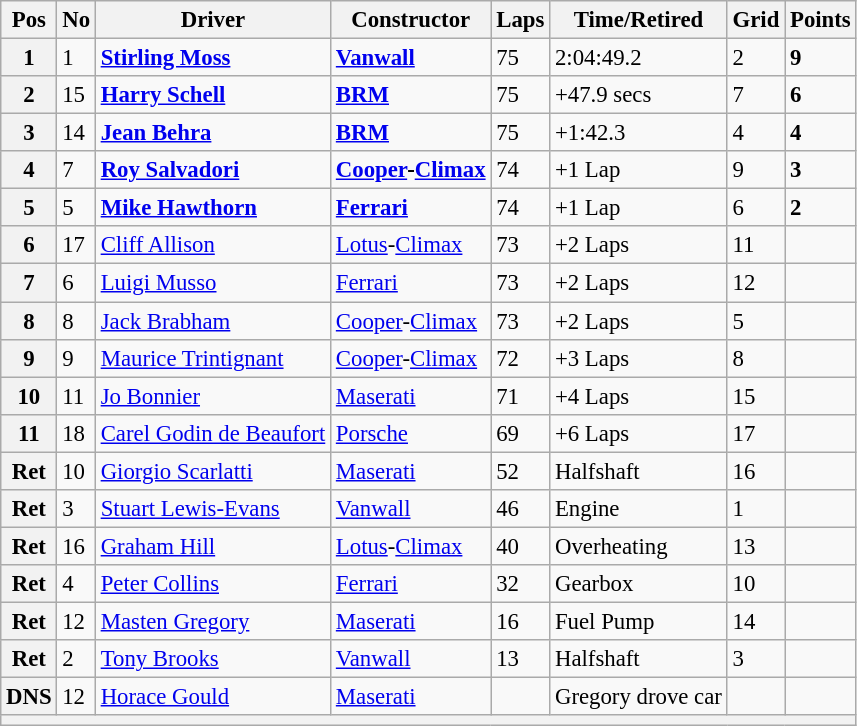<table class="wikitable" style="font-size: 95%;">
<tr>
<th>Pos</th>
<th>No</th>
<th>Driver</th>
<th>Constructor</th>
<th>Laps</th>
<th>Time/Retired</th>
<th>Grid</th>
<th>Points</th>
</tr>
<tr>
<th>1</th>
<td>1</td>
<td> <strong><a href='#'>Stirling Moss</a></strong></td>
<td><strong><a href='#'>Vanwall</a></strong></td>
<td>75</td>
<td>2:04:49.2</td>
<td>2</td>
<td><strong>9</strong></td>
</tr>
<tr>
<th>2</th>
<td>15</td>
<td> <strong><a href='#'>Harry Schell</a></strong></td>
<td><strong><a href='#'>BRM</a></strong></td>
<td>75</td>
<td>+47.9 secs</td>
<td>7</td>
<td><strong>6</strong></td>
</tr>
<tr>
<th>3</th>
<td>14</td>
<td> <strong><a href='#'>Jean Behra</a></strong></td>
<td><strong><a href='#'>BRM</a></strong></td>
<td>75</td>
<td>+1:42.3</td>
<td>4</td>
<td><strong>4</strong></td>
</tr>
<tr>
<th>4</th>
<td>7</td>
<td> <strong><a href='#'>Roy Salvadori</a></strong></td>
<td><strong><a href='#'>Cooper</a>-<a href='#'>Climax</a></strong></td>
<td>74</td>
<td>+1 Lap</td>
<td>9</td>
<td><strong>3</strong></td>
</tr>
<tr>
<th>5</th>
<td>5</td>
<td> <strong><a href='#'>Mike Hawthorn</a></strong></td>
<td><strong><a href='#'>Ferrari</a></strong></td>
<td>74</td>
<td>+1 Lap</td>
<td>6</td>
<td><strong>2</strong></td>
</tr>
<tr>
<th>6</th>
<td>17</td>
<td> <a href='#'>Cliff Allison</a></td>
<td><a href='#'>Lotus</a>-<a href='#'>Climax</a></td>
<td>73</td>
<td>+2 Laps</td>
<td>11</td>
<td></td>
</tr>
<tr>
<th>7</th>
<td>6</td>
<td> <a href='#'>Luigi Musso</a></td>
<td><a href='#'>Ferrari</a></td>
<td>73</td>
<td>+2 Laps</td>
<td>12</td>
<td></td>
</tr>
<tr>
<th>8</th>
<td>8</td>
<td> <a href='#'>Jack Brabham</a></td>
<td><a href='#'>Cooper</a>-<a href='#'>Climax</a></td>
<td>73</td>
<td>+2 Laps</td>
<td>5</td>
<td></td>
</tr>
<tr>
<th>9</th>
<td>9</td>
<td> <a href='#'>Maurice Trintignant</a></td>
<td><a href='#'>Cooper</a>-<a href='#'>Climax</a></td>
<td>72</td>
<td>+3 Laps</td>
<td>8</td>
<td></td>
</tr>
<tr>
<th>10</th>
<td>11</td>
<td> <a href='#'>Jo Bonnier</a></td>
<td><a href='#'>Maserati</a></td>
<td>71</td>
<td>+4 Laps</td>
<td>15</td>
<td></td>
</tr>
<tr>
<th>11</th>
<td>18</td>
<td> <a href='#'>Carel Godin de Beaufort</a></td>
<td><a href='#'>Porsche</a></td>
<td>69</td>
<td>+6 Laps</td>
<td>17</td>
<td></td>
</tr>
<tr>
<th>Ret</th>
<td>10</td>
<td> <a href='#'>Giorgio Scarlatti</a></td>
<td><a href='#'>Maserati</a></td>
<td>52</td>
<td>Halfshaft</td>
<td>16</td>
<td></td>
</tr>
<tr>
<th>Ret</th>
<td>3</td>
<td> <a href='#'>Stuart Lewis-Evans</a></td>
<td><a href='#'>Vanwall</a></td>
<td>46</td>
<td>Engine</td>
<td>1</td>
<td></td>
</tr>
<tr>
<th>Ret</th>
<td>16</td>
<td> <a href='#'>Graham Hill</a></td>
<td><a href='#'>Lotus</a>-<a href='#'>Climax</a></td>
<td>40</td>
<td>Overheating</td>
<td>13</td>
<td></td>
</tr>
<tr>
<th>Ret</th>
<td>4</td>
<td> <a href='#'>Peter Collins</a></td>
<td><a href='#'>Ferrari</a></td>
<td>32</td>
<td>Gearbox</td>
<td>10</td>
<td></td>
</tr>
<tr>
<th>Ret</th>
<td>12</td>
<td> <a href='#'>Masten Gregory</a></td>
<td><a href='#'>Maserati</a></td>
<td>16</td>
<td>Fuel Pump</td>
<td>14</td>
<td></td>
</tr>
<tr>
<th>Ret</th>
<td>2</td>
<td> <a href='#'>Tony Brooks</a></td>
<td><a href='#'>Vanwall</a></td>
<td>13</td>
<td>Halfshaft</td>
<td>3</td>
<td></td>
</tr>
<tr>
<th>DNS</th>
<td>12</td>
<td> <a href='#'>Horace Gould</a></td>
<td><a href='#'>Maserati</a></td>
<td></td>
<td>Gregory drove car</td>
<td></td>
<td></td>
</tr>
<tr>
<th colspan="8"></th>
</tr>
</table>
